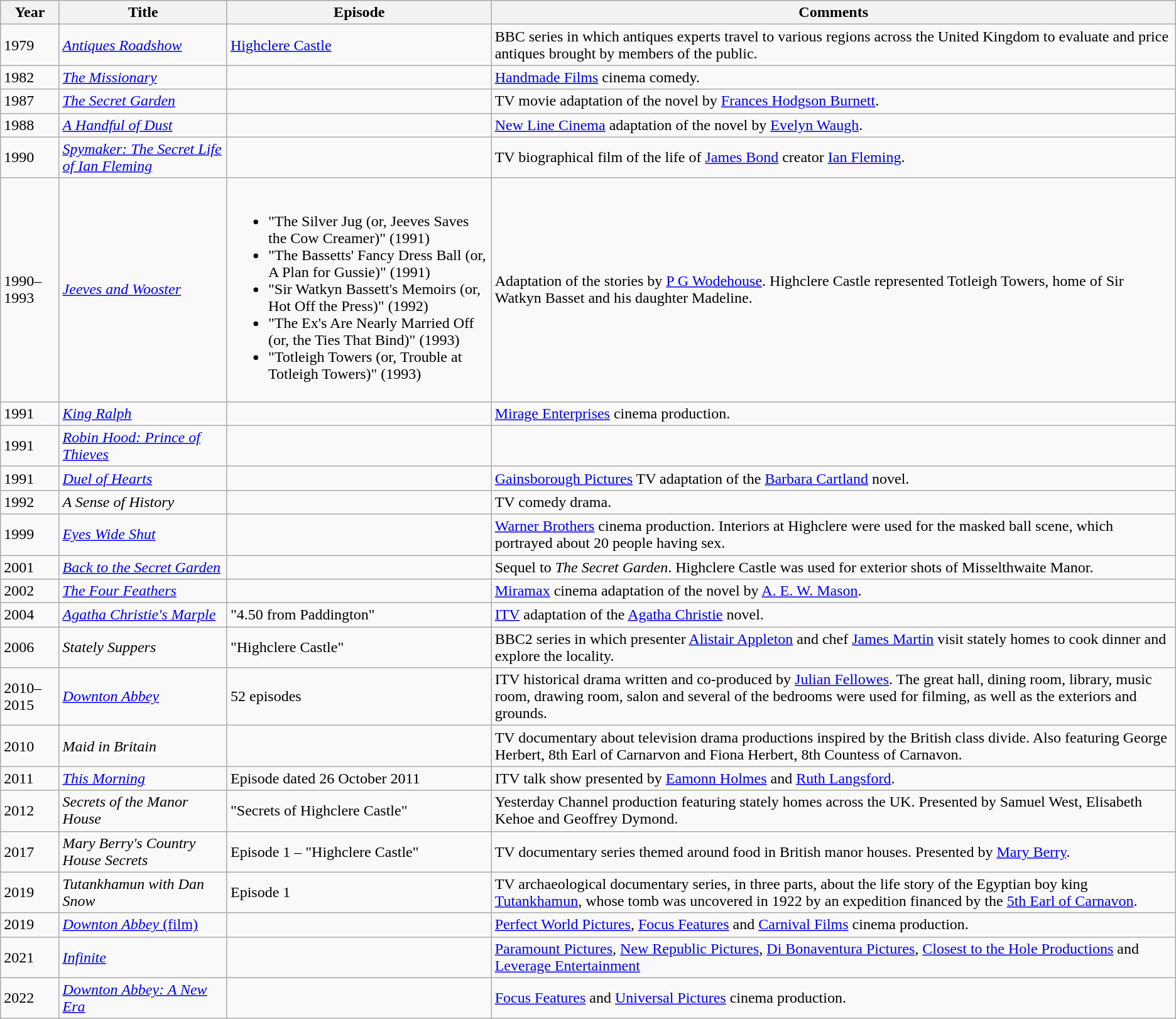<table class="wikitable">
<tr>
<th>Year</th>
<th>Title</th>
<th>Episode</th>
<th>Comments</th>
</tr>
<tr>
<td>1979</td>
<td><em><a href='#'>Antiques Roadshow</a></em></td>
<td><a href='#'>Highclere Castle</a></td>
<td>BBC series in which antiques experts travel to various regions across the United Kingdom to evaluate and price antiques brought by members of the public.</td>
</tr>
<tr>
<td>1982</td>
<td><em><a href='#'>The Missionary</a></em></td>
<td></td>
<td><a href='#'>Handmade Films</a> cinema comedy.</td>
</tr>
<tr>
<td>1987</td>
<td><em><a href='#'>The Secret Garden</a></em></td>
<td></td>
<td>TV movie adaptation of the novel by <a href='#'>Frances Hodgson Burnett</a>.</td>
</tr>
<tr>
<td>1988</td>
<td><em><a href='#'>A Handful of Dust</a></em></td>
<td></td>
<td><a href='#'>New Line Cinema</a> adaptation of the novel by <a href='#'>Evelyn Waugh</a>.</td>
</tr>
<tr>
<td>1990</td>
<td><em><a href='#'>Spymaker: The Secret Life of Ian Fleming</a></em></td>
<td></td>
<td>TV biographical film of the life of <a href='#'>James Bond</a> creator <a href='#'>Ian Fleming</a>.</td>
</tr>
<tr>
<td>1990–1993</td>
<td><em><a href='#'>Jeeves and Wooster</a></em></td>
<td><br><ul><li>"The Silver Jug (or, Jeeves Saves the Cow Creamer)" (1991)</li><li>"The Bassetts' Fancy Dress Ball (or, A Plan for Gussie)" (1991)</li><li>"Sir Watkyn Bassett's Memoirs (or, Hot Off the Press)" (1992)</li><li>"The Ex's Are Nearly Married Off (or, the Ties That Bind)" (1993)</li><li>"Totleigh Towers (or, Trouble at Totleigh Towers)" (1993)</li></ul></td>
<td>Adaptation of the stories by <a href='#'>P G Wodehouse</a>. Highclere Castle represented Totleigh Towers, home of Sir Watkyn Basset and his daughter Madeline.</td>
</tr>
<tr>
<td>1991</td>
<td><em><a href='#'>King Ralph</a></em></td>
<td></td>
<td><a href='#'>Mirage Enterprises</a> cinema production.</td>
</tr>
<tr>
<td>1991</td>
<td><em><a href='#'>Robin Hood: Prince of Thieves</a></em></td>
<td></td>
<td></td>
</tr>
<tr>
<td>1991</td>
<td><em><a href='#'>Duel of Hearts</a></em></td>
<td></td>
<td><a href='#'>Gainsborough Pictures</a> TV adaptation of the <a href='#'>Barbara Cartland</a> novel.</td>
</tr>
<tr>
<td>1992</td>
<td><em>A Sense of History</em></td>
<td></td>
<td>TV comedy drama.</td>
</tr>
<tr>
<td>1999</td>
<td><em><a href='#'>Eyes Wide Shut</a></em></td>
<td></td>
<td><a href='#'>Warner Brothers</a> cinema production. Interiors at Highclere were used for the masked ball scene, which portrayed about 20 people having sex.</td>
</tr>
<tr>
<td>2001</td>
<td><em><a href='#'>Back to the Secret Garden</a></em></td>
<td></td>
<td>Sequel to <em>The Secret Garden</em>. Highclere Castle was used for exterior shots of Misselthwaite Manor.</td>
</tr>
<tr>
<td>2002</td>
<td><em><a href='#'>The Four Feathers</a></em></td>
<td></td>
<td><a href='#'>Miramax</a> cinema adaptation of the novel by <a href='#'>A. E. W. Mason</a>.</td>
</tr>
<tr>
<td>2004</td>
<td><em><a href='#'>Agatha Christie's Marple</a></em></td>
<td>"4.50 from Paddington"</td>
<td><a href='#'>ITV</a> adaptation of the <a href='#'>Agatha Christie</a> novel.</td>
</tr>
<tr>
<td>2006</td>
<td><em>Stately Suppers</em></td>
<td>"Highclere Castle"</td>
<td>BBC2 series in which presenter <a href='#'>Alistair Appleton</a> and chef <a href='#'>James Martin</a> visit stately homes to cook dinner and explore the locality.</td>
</tr>
<tr>
<td>2010–2015</td>
<td><em><a href='#'>Downton Abbey</a></em></td>
<td>52 episodes</td>
<td>ITV historical drama written and co-produced by <a href='#'>Julian Fellowes</a>. The great hall, dining room, library, music room, drawing room, salon and several of the bedrooms were used for filming, as well as the exteriors and grounds.</td>
</tr>
<tr>
<td>2010</td>
<td><em>Maid in Britain</em></td>
<td></td>
<td>TV documentary about television drama productions inspired by the British class divide. Also featuring George Herbert, 8th Earl of Carnarvon and Fiona Herbert, 8th Countess of Carnavon.</td>
</tr>
<tr>
<td>2011</td>
<td><em><a href='#'>This Morning</a></em></td>
<td>Episode dated 26 October 2011</td>
<td>ITV talk show presented by <a href='#'>Eamonn Holmes</a> and <a href='#'>Ruth Langsford</a>.</td>
</tr>
<tr>
<td>2012</td>
<td><em>Secrets of the Manor House</em></td>
<td>"Secrets of Highclere Castle"</td>
<td>Yesterday Channel production featuring stately homes across the UK. Presented by Samuel West, Elisabeth Kehoe and Geoffrey Dymond.</td>
</tr>
<tr>
<td>2017</td>
<td><em>Mary Berry's Country House Secrets</em></td>
<td>Episode 1 – "Highclere Castle"</td>
<td>TV documentary series themed around food in British manor houses. Presented by <a href='#'>Mary Berry</a>.</td>
</tr>
<tr>
<td>2019</td>
<td><em>Tutankhamun with Dan Snow</em></td>
<td>Episode 1</td>
<td>TV archaeological documentary series, in three parts, about the life story of the Egyptian boy king <a href='#'>Tutankhamun</a>, whose tomb was uncovered in 1922 by an expedition financed by the <a href='#'>5th Earl of Carnavon</a>.</td>
</tr>
<tr>
<td>2019</td>
<td><a href='#'><em>Downton Abbey</em> (film)</a></td>
<td></td>
<td><a href='#'>Perfect World Pictures</a>, <a href='#'>Focus Features</a> and <a href='#'>Carnival Films</a> cinema production.</td>
</tr>
<tr>
<td>2021</td>
<td><em><a href='#'>Infinite</a></em></td>
<td></td>
<td><a href='#'>Paramount Pictures</a>, <a href='#'>New Republic Pictures</a>, <a href='#'>Di Bonaventura Pictures</a>, <a href='#'>Closest to the Hole Productions</a> and <a href='#'>Leverage Entertainment</a></td>
</tr>
<tr>
<td>2022</td>
<td><em><a href='#'>Downton Abbey: A New Era</a></em></td>
<td></td>
<td><a href='#'>Focus Features</a> and <a href='#'>Universal Pictures</a> cinema production.</td>
</tr>
</table>
